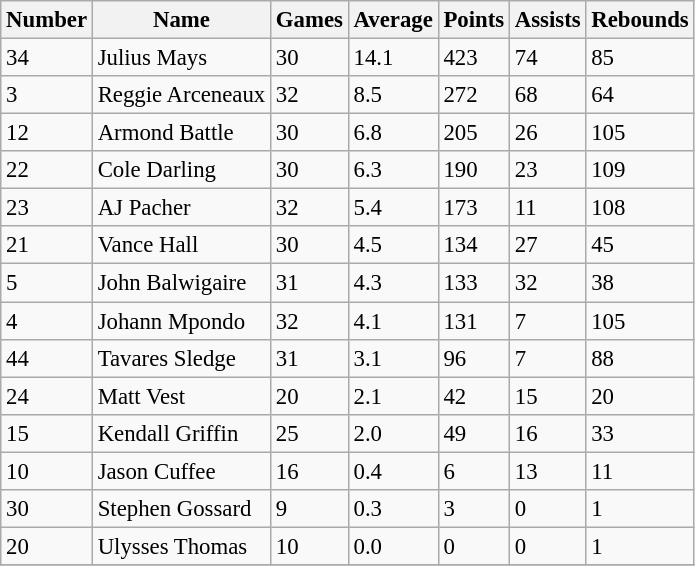<table class="wikitable" style="font-size: 95%;">
<tr>
<th>Number</th>
<th>Name</th>
<th>Games</th>
<th>Average</th>
<th>Points</th>
<th>Assists</th>
<th>Rebounds</th>
</tr>
<tr>
<td>34</td>
<td>Julius Mays</td>
<td>30</td>
<td>14.1</td>
<td>423</td>
<td>74</td>
<td>85</td>
</tr>
<tr>
<td>3</td>
<td>Reggie Arceneaux</td>
<td>32</td>
<td>8.5</td>
<td>272</td>
<td>68</td>
<td>64</td>
</tr>
<tr>
<td>12</td>
<td>Armond Battle</td>
<td>30</td>
<td>6.8</td>
<td>205</td>
<td>26</td>
<td>105</td>
</tr>
<tr>
<td>22</td>
<td>Cole Darling</td>
<td>30</td>
<td>6.3</td>
<td>190</td>
<td>23</td>
<td>109</td>
</tr>
<tr>
<td>23</td>
<td>AJ Pacher</td>
<td>32</td>
<td>5.4</td>
<td>173</td>
<td>11</td>
<td>108</td>
</tr>
<tr>
<td>21</td>
<td>Vance Hall</td>
<td>30</td>
<td>4.5</td>
<td>134</td>
<td>27</td>
<td>45</td>
</tr>
<tr>
<td>5</td>
<td>John Balwigaire</td>
<td>31</td>
<td>4.3</td>
<td>133</td>
<td>32</td>
<td>38</td>
</tr>
<tr>
<td>4</td>
<td>Johann Mpondo</td>
<td>32</td>
<td>4.1</td>
<td>131</td>
<td>7</td>
<td>105</td>
</tr>
<tr>
<td>44</td>
<td>Tavares Sledge</td>
<td>31</td>
<td>3.1</td>
<td>96</td>
<td>7</td>
<td>88</td>
</tr>
<tr>
<td>24</td>
<td>Matt Vest</td>
<td>20</td>
<td>2.1</td>
<td>42</td>
<td>15</td>
<td>20</td>
</tr>
<tr>
<td>15</td>
<td>Kendall Griffin</td>
<td>25</td>
<td>2.0</td>
<td>49</td>
<td>16</td>
<td>33</td>
</tr>
<tr>
<td>10</td>
<td>Jason Cuffee</td>
<td>16</td>
<td>0.4</td>
<td>6</td>
<td>13</td>
<td>11</td>
</tr>
<tr>
<td>30</td>
<td>Stephen Gossard</td>
<td>9</td>
<td>0.3</td>
<td>3</td>
<td>0</td>
<td>1</td>
</tr>
<tr>
<td>20</td>
<td>Ulysses Thomas</td>
<td>10</td>
<td>0.0</td>
<td>0</td>
<td>0</td>
<td>1</td>
</tr>
<tr>
</tr>
</table>
